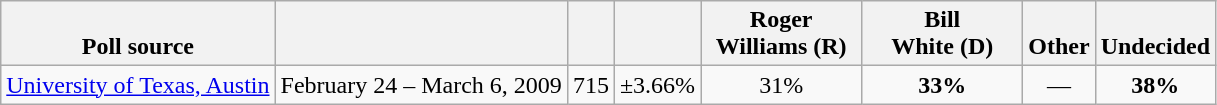<table class="wikitable" style="text-align:center">
<tr valign=bottom>
<th>Poll source</th>
<th></th>
<th></th>
<th></th>
<th style="width:100px;">Roger<br>Williams (R)</th>
<th style="width:100px;">Bill<br>White (D)</th>
<th>Other</th>
<th>Undecided</th>
</tr>
<tr>
<td align=left><a href='#'>University of Texas, Austin</a></td>
<td>February 24 – March 6, 2009</td>
<td>715</td>
<td>±3.66%</td>
<td>31%</td>
<td><strong>33%</strong></td>
<td>—</td>
<td><strong>38%</strong></td>
</tr>
</table>
